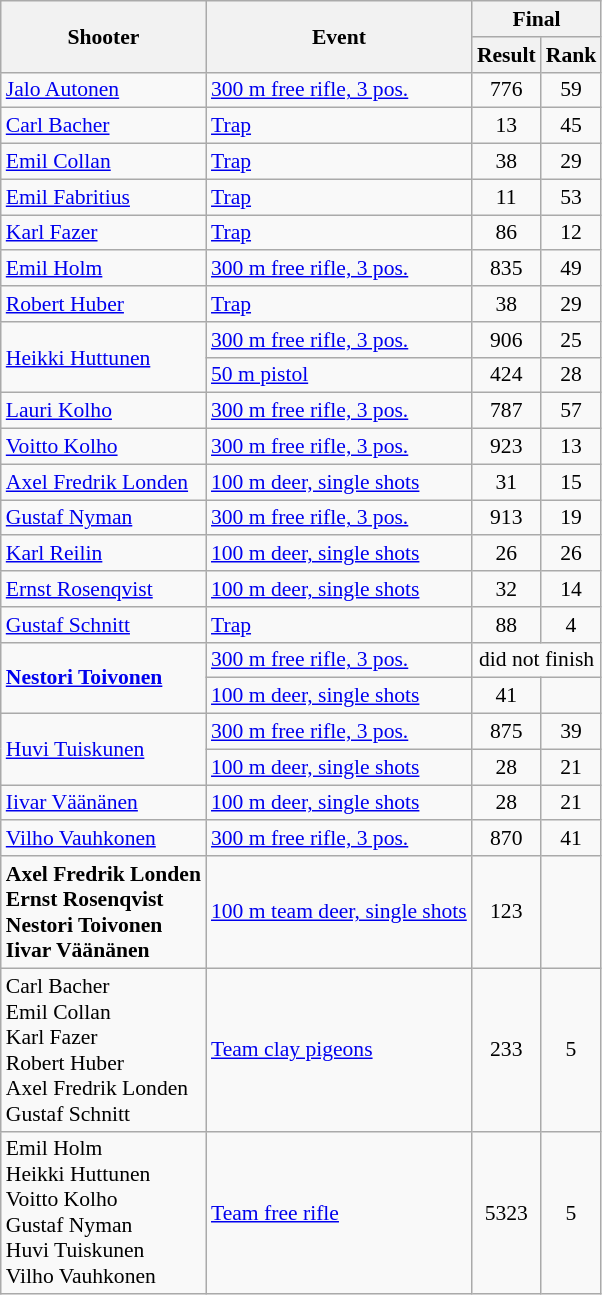<table class=wikitable style="font-size:90%">
<tr>
<th rowspan=2>Shooter</th>
<th rowspan=2>Event</th>
<th colspan=2>Final</th>
</tr>
<tr>
<th>Result</th>
<th>Rank</th>
</tr>
<tr>
<td><a href='#'>Jalo Autonen</a></td>
<td><a href='#'>300 m free rifle, 3 pos.</a></td>
<td align=center>776</td>
<td align=center>59</td>
</tr>
<tr>
<td><a href='#'>Carl Bacher</a></td>
<td><a href='#'>Trap</a></td>
<td align=center>13</td>
<td align=center>45</td>
</tr>
<tr>
<td><a href='#'>Emil Collan</a></td>
<td><a href='#'>Trap</a></td>
<td align=center>38</td>
<td align=center>29</td>
</tr>
<tr>
<td><a href='#'>Emil Fabritius</a></td>
<td><a href='#'>Trap</a></td>
<td align=center>11</td>
<td align=center>53</td>
</tr>
<tr>
<td><a href='#'>Karl Fazer</a></td>
<td><a href='#'>Trap</a></td>
<td align=center>86</td>
<td align=center>12</td>
</tr>
<tr>
<td><a href='#'>Emil Holm</a></td>
<td><a href='#'>300 m free rifle, 3 pos.</a></td>
<td align=center>835</td>
<td align=center>49</td>
</tr>
<tr>
<td><a href='#'>Robert Huber</a></td>
<td><a href='#'>Trap</a></td>
<td align=center>38</td>
<td align=center>29</td>
</tr>
<tr>
<td rowspan=2><a href='#'>Heikki Huttunen</a></td>
<td><a href='#'>300 m free rifle, 3 pos.</a></td>
<td align=center>906</td>
<td align=center>25</td>
</tr>
<tr>
<td><a href='#'>50 m pistol</a></td>
<td align=center>424</td>
<td align=center>28</td>
</tr>
<tr>
<td><a href='#'>Lauri Kolho</a></td>
<td><a href='#'>300 m free rifle, 3 pos.</a></td>
<td align=center>787</td>
<td align=center>57</td>
</tr>
<tr>
<td><a href='#'>Voitto Kolho</a></td>
<td><a href='#'>300 m free rifle, 3 pos.</a></td>
<td align=center>923</td>
<td align=center>13</td>
</tr>
<tr>
<td><a href='#'>Axel Fredrik Londen</a></td>
<td><a href='#'>100 m deer, single shots</a></td>
<td align=center>31</td>
<td align=center>15</td>
</tr>
<tr>
<td><a href='#'>Gustaf Nyman</a></td>
<td><a href='#'>300 m free rifle, 3 pos.</a></td>
<td align=center>913</td>
<td align=center>19</td>
</tr>
<tr>
<td><a href='#'>Karl Reilin</a></td>
<td><a href='#'>100 m deer, single shots</a></td>
<td align=center>26</td>
<td align=center>26</td>
</tr>
<tr>
<td><a href='#'>Ernst Rosenqvist</a></td>
<td><a href='#'>100 m deer, single shots</a></td>
<td align=center>32</td>
<td align=center>14</td>
</tr>
<tr>
<td><a href='#'>Gustaf Schnitt</a></td>
<td><a href='#'>Trap</a></td>
<td align=center>88</td>
<td align=center>4</td>
</tr>
<tr>
<td rowspan=2><strong><a href='#'>Nestori Toivonen</a></strong></td>
<td><a href='#'>300 m free rifle, 3 pos.</a></td>
<td align=center colspan=2>did not finish</td>
</tr>
<tr>
<td><a href='#'>100 m deer, single shots</a></td>
<td align=center>41</td>
<td align=center></td>
</tr>
<tr>
<td rowspan=2><a href='#'>Huvi Tuiskunen</a></td>
<td><a href='#'>300 m free rifle, 3 pos.</a></td>
<td align=center>875</td>
<td align=center>39</td>
</tr>
<tr>
<td><a href='#'>100 m deer, single shots</a></td>
<td align=center>28</td>
<td align=center>21</td>
</tr>
<tr>
<td><a href='#'>Iivar Väänänen</a></td>
<td><a href='#'>100 m deer, single shots</a></td>
<td align=center>28</td>
<td align=center>21</td>
</tr>
<tr>
<td><a href='#'>Vilho Vauhkonen</a></td>
<td><a href='#'>300 m free rifle, 3 pos.</a></td>
<td align=center>870</td>
<td align=center>41</td>
</tr>
<tr>
<td><strong>Axel Fredrik Londen<br> Ernst Rosenqvist <br> Nestori Toivonen <br> Iivar Väänänen</strong></td>
<td><a href='#'>100 m team deer, single shots</a></td>
<td align=center>123</td>
<td align=center></td>
</tr>
<tr>
<td>Carl Bacher <br> Emil Collan <br> Karl Fazer <br> Robert Huber <br>Axel Fredrik Londen<br> Gustaf Schnitt</td>
<td><a href='#'>Team clay pigeons</a></td>
<td align=center>233</td>
<td align=center>5</td>
</tr>
<tr>
<td>Emil Holm <br> Heikki Huttunen <br> Voitto Kolho <br> Gustaf Nyman <br> Huvi Tuiskunen <br> Vilho Vauhkonen</td>
<td><a href='#'>Team free rifle</a></td>
<td align=center>5323</td>
<td align=center>5</td>
</tr>
</table>
